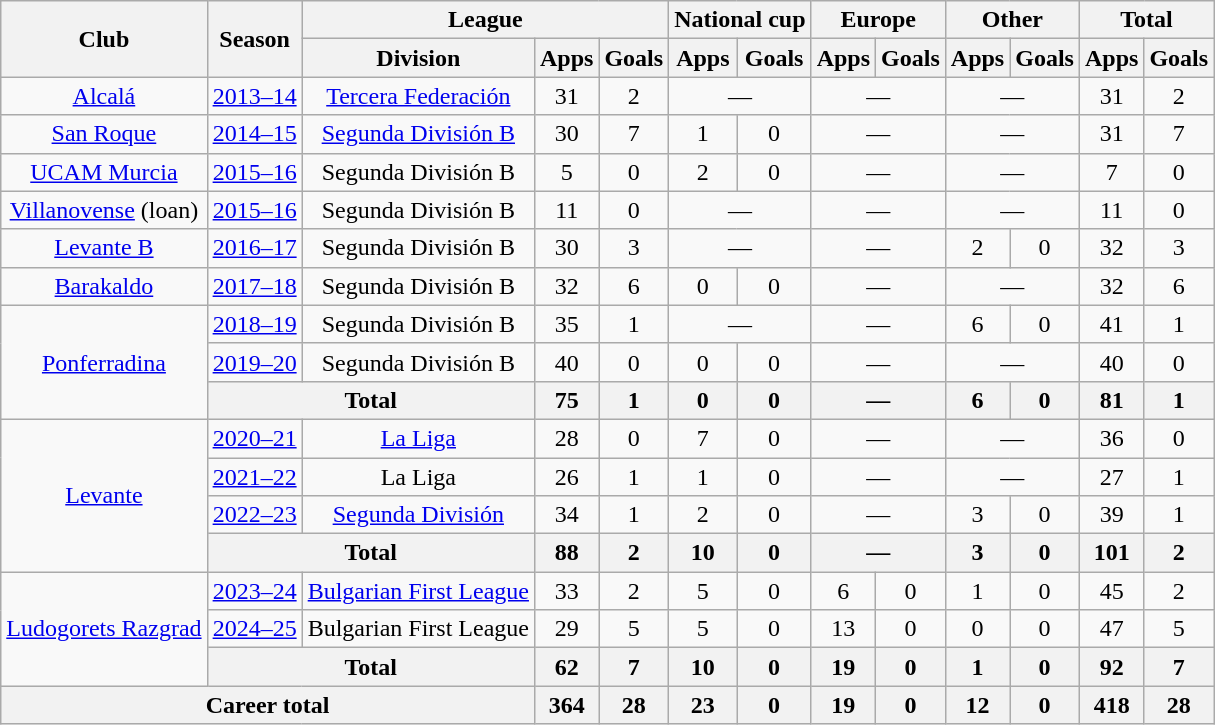<table class="wikitable" style="text-align:center">
<tr>
<th rowspan="2">Club</th>
<th rowspan="2">Season</th>
<th colspan="3">League</th>
<th colspan="2">National cup</th>
<th colspan="2">Europe</th>
<th colspan="2">Other</th>
<th colspan="2">Total</th>
</tr>
<tr>
<th>Division</th>
<th>Apps</th>
<th>Goals</th>
<th>Apps</th>
<th>Goals</th>
<th>Apps</th>
<th>Goals</th>
<th>Apps</th>
<th>Goals</th>
<th>Apps</th>
<th>Goals</th>
</tr>
<tr>
<td><a href='#'>Alcalá</a></td>
<td><a href='#'>2013–14</a></td>
<td><a href='#'>Tercera Federación</a></td>
<td>31</td>
<td>2</td>
<td colspan="2">—</td>
<td colspan="2">—</td>
<td colspan="2">—</td>
<td>31</td>
<td>2</td>
</tr>
<tr>
<td><a href='#'>San Roque</a></td>
<td><a href='#'>2014–15</a></td>
<td><a href='#'>Segunda División B</a></td>
<td>30</td>
<td>7</td>
<td>1</td>
<td>0</td>
<td colspan="2">—</td>
<td colspan="2">—</td>
<td>31</td>
<td>7</td>
</tr>
<tr>
<td><a href='#'>UCAM Murcia</a></td>
<td><a href='#'>2015–16</a></td>
<td>Segunda División B</td>
<td>5</td>
<td>0</td>
<td>2</td>
<td>0</td>
<td colspan="2">—</td>
<td colspan="2">—</td>
<td>7</td>
<td>0</td>
</tr>
<tr>
<td><a href='#'>Villanovense</a> (loan)</td>
<td><a href='#'>2015–16</a></td>
<td>Segunda División B</td>
<td>11</td>
<td>0</td>
<td colspan="2">—</td>
<td colspan="2">—</td>
<td colspan="2">—</td>
<td>11</td>
<td>0</td>
</tr>
<tr>
<td><a href='#'>Levante B</a></td>
<td><a href='#'>2016–17</a></td>
<td>Segunda División B</td>
<td>30</td>
<td>3</td>
<td colspan="2">—</td>
<td colspan="2">—</td>
<td>2</td>
<td>0</td>
<td>32</td>
<td>3</td>
</tr>
<tr>
<td><a href='#'>Barakaldo</a></td>
<td><a href='#'>2017–18</a></td>
<td>Segunda División B</td>
<td>32</td>
<td>6</td>
<td>0</td>
<td>0</td>
<td colspan="2">—</td>
<td colspan="2">—</td>
<td>32</td>
<td>6</td>
</tr>
<tr>
<td rowspan="3"><a href='#'>Ponferradina</a></td>
<td><a href='#'>2018–19</a></td>
<td>Segunda División B</td>
<td>35</td>
<td>1</td>
<td colspan="2">—</td>
<td colspan="2">—</td>
<td>6</td>
<td>0</td>
<td>41</td>
<td>1</td>
</tr>
<tr>
<td><a href='#'>2019–20</a></td>
<td>Segunda División B</td>
<td>40</td>
<td>0</td>
<td>0</td>
<td>0</td>
<td colspan="2">—</td>
<td colspan="2">—</td>
<td>40</td>
<td>0</td>
</tr>
<tr>
<th colspan="2">Total</th>
<th>75</th>
<th>1</th>
<th>0</th>
<th>0</th>
<th colspan="2">—</th>
<th>6</th>
<th>0</th>
<th>81</th>
<th>1</th>
</tr>
<tr>
<td rowspan="4"><a href='#'>Levante</a></td>
<td><a href='#'>2020–21</a></td>
<td><a href='#'>La Liga</a></td>
<td>28</td>
<td>0</td>
<td>7</td>
<td>0</td>
<td colspan="2">—</td>
<td colspan="2">—</td>
<td>36</td>
<td>0</td>
</tr>
<tr>
<td><a href='#'>2021–22</a></td>
<td>La Liga</td>
<td>26</td>
<td>1</td>
<td>1</td>
<td>0</td>
<td colspan="2">—</td>
<td colspan="2">—</td>
<td>27</td>
<td>1</td>
</tr>
<tr>
<td><a href='#'>2022–23</a></td>
<td><a href='#'>Segunda División</a></td>
<td>34</td>
<td>1</td>
<td>2</td>
<td>0</td>
<td colspan="2">—</td>
<td>3</td>
<td>0</td>
<td>39</td>
<td>1</td>
</tr>
<tr>
<th colspan="2">Total</th>
<th>88</th>
<th>2</th>
<th>10</th>
<th>0</th>
<th colspan="2">—</th>
<th>3</th>
<th>0</th>
<th>101</th>
<th>2</th>
</tr>
<tr>
<td rowspan="3"><a href='#'>Ludogorets Razgrad</a></td>
<td><a href='#'>2023–24</a></td>
<td><a href='#'>Bulgarian First League</a></td>
<td>33</td>
<td>2</td>
<td>5</td>
<td>0</td>
<td>6</td>
<td>0</td>
<td>1</td>
<td>0</td>
<td>45</td>
<td>2</td>
</tr>
<tr>
<td><a href='#'>2024–25</a></td>
<td>Bulgarian First League</td>
<td>29</td>
<td>5</td>
<td>5</td>
<td>0</td>
<td>13</td>
<td>0</td>
<td>0</td>
<td>0</td>
<td>47</td>
<td>5</td>
</tr>
<tr>
<th colspan="2">Total</th>
<th>62</th>
<th>7</th>
<th>10</th>
<th>0</th>
<th>19</th>
<th>0</th>
<th>1</th>
<th>0</th>
<th>92</th>
<th>7</th>
</tr>
<tr>
<th colspan="3">Career total</th>
<th>364</th>
<th>28</th>
<th>23</th>
<th>0</th>
<th>19</th>
<th>0</th>
<th>12</th>
<th>0</th>
<th>418</th>
<th>28</th>
</tr>
</table>
